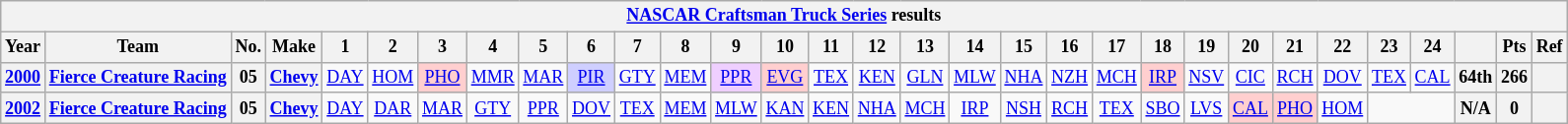<table class="wikitable" style="text-align:center; font-size:75%">
<tr>
<th colspan=31><a href='#'>NASCAR Craftsman Truck Series</a> results</th>
</tr>
<tr>
<th>Year</th>
<th>Team</th>
<th>No.</th>
<th>Make</th>
<th>1</th>
<th>2</th>
<th>3</th>
<th>4</th>
<th>5</th>
<th>6</th>
<th>7</th>
<th>8</th>
<th>9</th>
<th>10</th>
<th>11</th>
<th>12</th>
<th>13</th>
<th>14</th>
<th>15</th>
<th>16</th>
<th>17</th>
<th>18</th>
<th>19</th>
<th>20</th>
<th>21</th>
<th>22</th>
<th>23</th>
<th>24</th>
<th></th>
<th>Pts</th>
<th>Ref</th>
</tr>
<tr>
<th><a href='#'>2000</a></th>
<th><a href='#'>Fierce Creature Racing</a></th>
<th>05</th>
<th><a href='#'>Chevy</a></th>
<td><a href='#'>DAY</a></td>
<td><a href='#'>HOM</a></td>
<td style="background:#FFCFCF;"><a href='#'>PHO</a><br></td>
<td><a href='#'>MMR</a></td>
<td><a href='#'>MAR</a></td>
<td style="background:#CFCFFF;"><a href='#'>PIR</a><br></td>
<td><a href='#'>GTY</a></td>
<td><a href='#'>MEM</a></td>
<td style="background:#EFCFFF;"><a href='#'>PPR</a><br></td>
<td style="background:#FFCFCF;"><a href='#'>EVG</a><br></td>
<td><a href='#'>TEX</a></td>
<td><a href='#'>KEN</a></td>
<td><a href='#'>GLN</a></td>
<td><a href='#'>MLW</a></td>
<td><a href='#'>NHA</a></td>
<td><a href='#'>NZH</a></td>
<td><a href='#'>MCH</a></td>
<td style="background:#FFCFCF;"><a href='#'>IRP</a><br></td>
<td><a href='#'>NSV</a></td>
<td><a href='#'>CIC</a></td>
<td><a href='#'>RCH</a></td>
<td><a href='#'>DOV</a></td>
<td><a href='#'>TEX</a></td>
<td><a href='#'>CAL</a></td>
<th>64th</th>
<th>266</th>
<th></th>
</tr>
<tr>
<th><a href='#'>2002</a></th>
<th><a href='#'>Fierce Creature Racing</a></th>
<th>05</th>
<th><a href='#'>Chevy</a></th>
<td><a href='#'>DAY</a></td>
<td><a href='#'>DAR</a></td>
<td><a href='#'>MAR</a></td>
<td><a href='#'>GTY</a></td>
<td><a href='#'>PPR</a></td>
<td><a href='#'>DOV</a></td>
<td><a href='#'>TEX</a></td>
<td><a href='#'>MEM</a></td>
<td><a href='#'>MLW</a></td>
<td><a href='#'>KAN</a></td>
<td><a href='#'>KEN</a></td>
<td><a href='#'>NHA</a></td>
<td><a href='#'>MCH</a></td>
<td><a href='#'>IRP</a></td>
<td><a href='#'>NSH</a></td>
<td><a href='#'>RCH</a></td>
<td><a href='#'>TEX</a></td>
<td><a href='#'>SBO</a></td>
<td><a href='#'>LVS</a></td>
<td style="background:#FFCFCF;"><a href='#'>CAL</a><br></td>
<td style="background:#FFCFCF;"><a href='#'>PHO</a><br></td>
<td><a href='#'>HOM</a></td>
<td colspan=2></td>
<th>N/A</th>
<th>0</th>
<th></th>
</tr>
</table>
